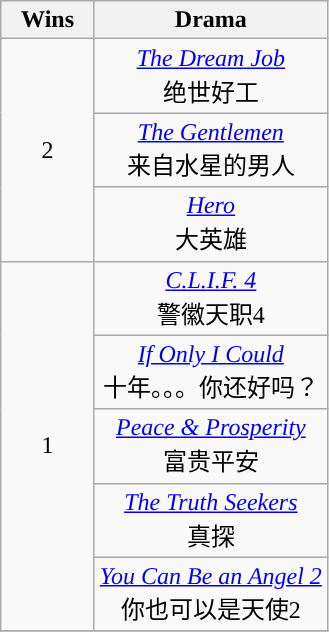<table class="wikitable plainrowheaders" style="text-align: center">
<tr>
<th scope="col" style="width:55px;" style="background-color:#EEDD82;">Wins</th>
<th scope="col" style="text-align:center;" style="background-color:#EEDD82;">Drama</th>
</tr>
<tr>
<td rowspan=3 scope=row style="text-align:center">2</td>
<td><em><a href='#'>The Dream Job</a></em><br>绝世好工</td>
</tr>
<tr>
<td><em><a href='#'>The Gentlemen</a></em><br>来自水星的男人</td>
</tr>
<tr>
<td><em><a href='#'>Hero</a></em><br>大英雄</td>
</tr>
<tr>
<td rowspan=5 scope=row style="text-align:center">1</td>
<td><em><a href='#'>C.L.I.F. 4</a></em><br>警徽天职4</td>
</tr>
<tr>
<td><em><a href='#'>If Only I Could</a></em><br>十年。。。你还好吗？</td>
</tr>
<tr>
<td><em><a href='#'>Peace & Prosperity</a></em><br>富贵平安</td>
</tr>
<tr>
<td><em><a href='#'>The Truth Seekers</a></em><br>真探</td>
</tr>
<tr>
<td><em><a href='#'>You Can Be an Angel 2</a></em><br>你也可以是天使2</td>
</tr>
<tr>
</tr>
</table>
